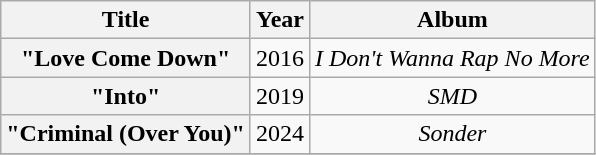<table class="wikitable plainrowheaders" style="text-align:center;">
<tr>
<th scope="col">Title</th>
<th scope="col">Year</th>
<th scope="col">Album</th>
</tr>
<tr>
<th scope="row">"Love Come Down"<br></th>
<td>2016</td>
<td><em>I Don't Wanna Rap No More</em></td>
</tr>
<tr>
<th scope="row">"Into"<br></th>
<td>2019</td>
<td><em>SMD</em></td>
</tr>
<tr>
<th scope="row">"Criminal (Over You)"<br></th>
<td rowspan="1">2024</td>
<td><em>Sonder</em></td>
</tr>
<tr>
</tr>
</table>
